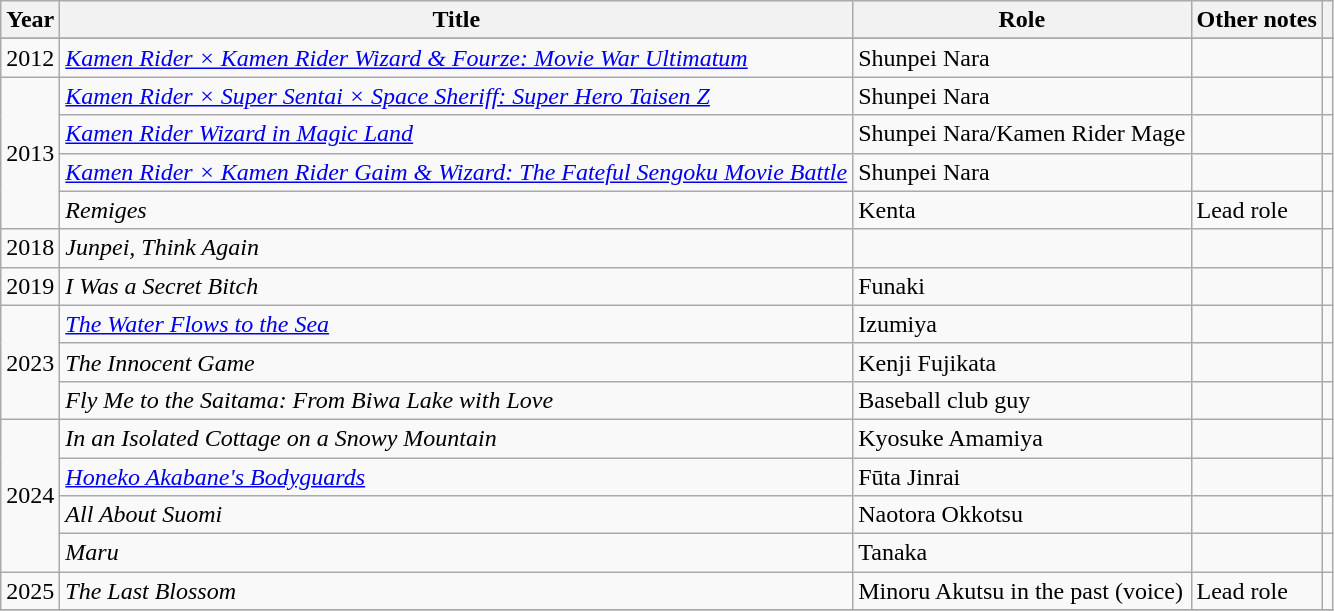<table class="wikitable">
<tr>
<th>Year</th>
<th>Title</th>
<th>Role</th>
<th>Other notes</th>
<th></th>
</tr>
<tr>
</tr>
<tr>
<td>2012</td>
<td><em><a href='#'>Kamen Rider × Kamen Rider Wizard & Fourze: Movie War Ultimatum</a></em></td>
<td>Shunpei Nara</td>
<td></td>
<td></td>
</tr>
<tr>
<td rowspan="4">2013</td>
<td><em><a href='#'>Kamen Rider × Super Sentai × Space Sheriff: Super Hero Taisen Z</a></em></td>
<td>Shunpei Nara</td>
<td></td>
<td></td>
</tr>
<tr>
<td><em><a href='#'>Kamen Rider Wizard in Magic Land</a></em></td>
<td>Shunpei Nara/Kamen Rider Mage</td>
<td></td>
<td></td>
</tr>
<tr>
<td><em><a href='#'>Kamen Rider × Kamen Rider Gaim & Wizard: The Fateful Sengoku Movie Battle</a></em></td>
<td>Shunpei Nara</td>
<td></td>
<td></td>
</tr>
<tr>
<td><em>Remiges</em></td>
<td>Kenta</td>
<td>Lead role</td>
<td></td>
</tr>
<tr>
<td>2018</td>
<td><em>Junpei, Think Again</em></td>
<td></td>
<td></td>
<td></td>
</tr>
<tr>
<td>2019</td>
<td><em>I Was a Secret Bitch</em></td>
<td>Funaki</td>
<td></td>
<td></td>
</tr>
<tr>
<td rowspan=3>2023</td>
<td><em><a href='#'>The Water Flows to the Sea</a></em></td>
<td>Izumiya</td>
<td></td>
<td></td>
</tr>
<tr>
<td><em>The Innocent Game</em></td>
<td>Kenji Fujikata</td>
<td></td>
<td></td>
</tr>
<tr>
<td><em>Fly Me to the Saitama: From Biwa Lake with Love</em></td>
<td>Baseball club guy</td>
<td></td>
<td></td>
</tr>
<tr>
<td rowspan="4">2024</td>
<td><em>In an Isolated Cottage on a Snowy Mountain</em></td>
<td>Kyosuke Amamiya</td>
<td></td>
<td></td>
</tr>
<tr>
<td><em><a href='#'>Honeko Akabane's Bodyguards</a></em></td>
<td>Fūta Jinrai</td>
<td></td>
<td></td>
</tr>
<tr>
<td><em>All About Suomi</em></td>
<td>Naotora Okkotsu</td>
<td></td>
<td></td>
</tr>
<tr>
<td><em>Maru</em></td>
<td>Tanaka</td>
<td></td>
<td></td>
</tr>
<tr>
<td>2025</td>
<td><em>The Last Blossom</em></td>
<td>Minoru Akutsu in the past (voice)</td>
<td>Lead role</td>
<td></td>
</tr>
<tr>
</tr>
</table>
